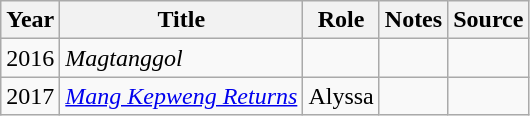<table class="wikitable sortable">
<tr>
<th>Year</th>
<th>Title</th>
<th>Role</th>
<th class="unsortable">Notes</th>
<th class="unsortable">Source</th>
</tr>
<tr>
<td>2016</td>
<td><em>Magtanggol</em></td>
<td></td>
<td></td>
<td></td>
</tr>
<tr>
<td>2017</td>
<td><em><a href='#'>Mang Kepweng Returns</a></em></td>
<td>Alyssa</td>
<td></td>
<td></td>
</tr>
</table>
